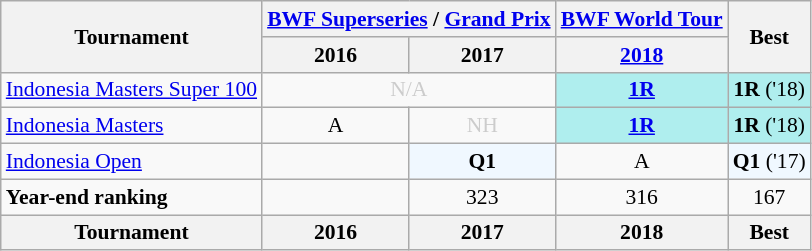<table style='font-size: 90%; text-align:center;' class='wikitable'>
<tr>
<th rowspan="2">Tournament</th>
<th colspan="2"><a href='#'>BWF Superseries</a> / <a href='#'>Grand Prix</a></th>
<th><a href='#'>BWF World Tour</a></th>
<th rowspan="2">Best</th>
</tr>
<tr>
<th>2016</th>
<th>2017</th>
<th><a href='#'>2018</a></th>
</tr>
<tr>
<td align=left><a href='#'>Indonesia Masters Super 100</a></td>
<td colspan="2" style=color:#ccc>N/A</td>
<td bgcolor=AFEEEE><strong><a href='#'>1R</a></strong></td>
<td bgcolor=AFEEEE><strong>1R</strong> ('18)</td>
</tr>
<tr>
<td align=left><a href='#'>Indonesia Masters</a></td>
<td>A</td>
<td style=color:#ccc>NH</td>
<td bgcolor=AFEEEE><a href='#'><strong>1R</strong></a></td>
<td bgcolor=AFEEEE><strong>1R</strong> ('18)</td>
</tr>
<tr>
<td align=left><a href='#'>Indonesia Open</a></td>
<td><a href='#'></a></td>
<td 2017; bgcolor=F0F8FF><strong>Q1</strong></td>
<td>A</td>
<td bgcolor=F0F8FF><strong>Q1</strong> ('17)</td>
</tr>
<tr>
<td align=left><strong>Year-end ranking</strong></td>
<td></td>
<td>323</td>
<td>316</td>
<td>167</td>
</tr>
<tr>
<th>Tournament</th>
<th>2016</th>
<th>2017</th>
<th>2018</th>
<th>Best</th>
</tr>
</table>
